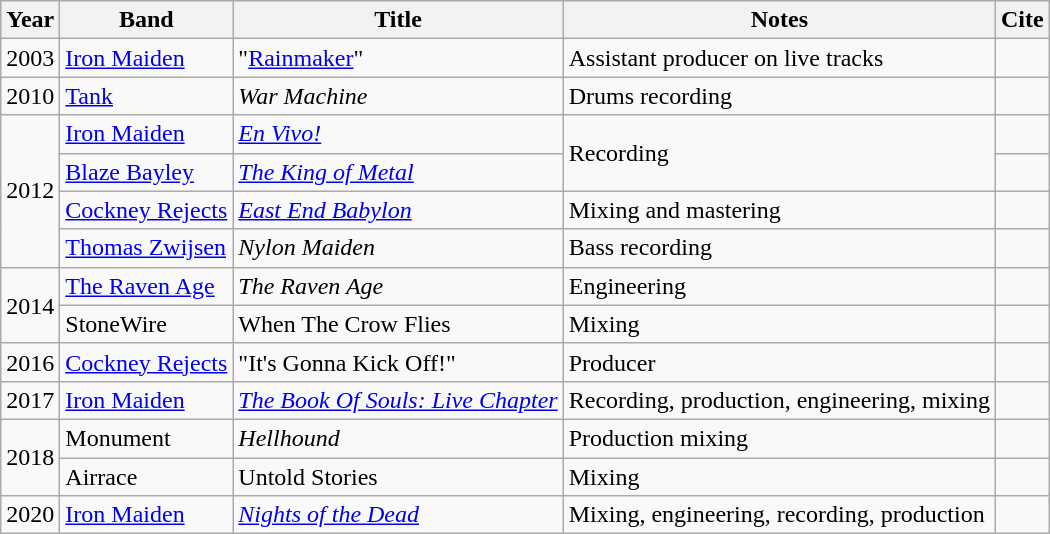<table class="wikitable sortable">
<tr>
<th>Year</th>
<th>Band</th>
<th>Title</th>
<th>Notes</th>
<th>Cite</th>
</tr>
<tr>
<td>2003</td>
<td><a href='#'>Iron Maiden</a></td>
<td>"<a href='#'>Rainmaker</a>"</td>
<td>Assistant producer on live tracks</td>
<td></td>
</tr>
<tr>
<td>2010</td>
<td><a href='#'>Tank</a></td>
<td><em>War Machine</em></td>
<td>Drums recording</td>
<td></td>
</tr>
<tr>
<td rowspan="4">2012</td>
<td><a href='#'>Iron Maiden</a></td>
<td><a href='#'><em>En Vivo!</em></a></td>
<td rowspan="2">Recording</td>
<td></td>
</tr>
<tr>
<td><a href='#'>Blaze Bayley</a></td>
<td><em><a href='#'>The King of Metal</a></em></td>
<td></td>
</tr>
<tr>
<td><a href='#'>Cockney Rejects</a></td>
<td><em><a href='#'>East End Babylon</a></em></td>
<td>Mixing and mastering</td>
<td></td>
</tr>
<tr>
<td><a href='#'>Thomas Zwijsen</a></td>
<td><em>Nylon Maiden</em></td>
<td>Bass recording</td>
<td></td>
</tr>
<tr>
<td rowspan="2">2014</td>
<td><a href='#'>The Raven Age</a></td>
<td><em>The Raven Age</em></td>
<td>Engineering</td>
<td></td>
</tr>
<tr>
<td>StoneWire</td>
<td>When The Crow Flies</td>
<td>Mixing</td>
<td></td>
</tr>
<tr>
<td>2016</td>
<td><a href='#'>Cockney Rejects</a></td>
<td>"It's Gonna Kick Off!"</td>
<td>Producer</td>
<td></td>
</tr>
<tr>
<td>2017</td>
<td><a href='#'>Iron Maiden</a></td>
<td><em><a href='#'>The Book Of Souls: Live Chapter</a></em></td>
<td>Recording, production, engineering, mixing</td>
<td></td>
</tr>
<tr>
<td rowspan="2">2018</td>
<td>Monument</td>
<td><em>Hellhound</em></td>
<td>Production mixing</td>
<td></td>
</tr>
<tr>
<td>Airrace</td>
<td>Untold Stories</td>
<td>Mixing</td>
<td></td>
</tr>
<tr>
<td>2020</td>
<td><a href='#'>Iron Maiden</a></td>
<td><em><a href='#'>Nights of the Dead</a></em></td>
<td>Mixing, engineering, recording, production</td>
<td></td>
</tr>
</table>
